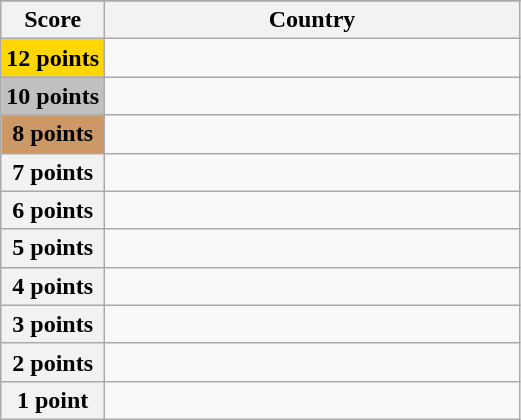<table class="wikitable">
<tr>
</tr>
<tr>
<th scope="col" width="20%">Score</th>
<th scope="col">Country</th>
</tr>
<tr>
<th scope="row" style="background:gold">12 points</th>
<td></td>
</tr>
<tr>
<th scope="row" style="background:silver">10 points</th>
<td></td>
</tr>
<tr>
<th scope="row" style="background:#CC9966">8 points</th>
<td></td>
</tr>
<tr>
<th scope="row">7 points</th>
<td></td>
</tr>
<tr>
<th scope="row">6 points</th>
<td></td>
</tr>
<tr>
<th scope="row">5 points</th>
<td></td>
</tr>
<tr>
<th scope="row">4 points</th>
<td></td>
</tr>
<tr>
<th scope="row">3 points</th>
<td></td>
</tr>
<tr>
<th scope="row">2 points</th>
<td></td>
</tr>
<tr>
<th scope="row">1 point</th>
<td></td>
</tr>
</table>
